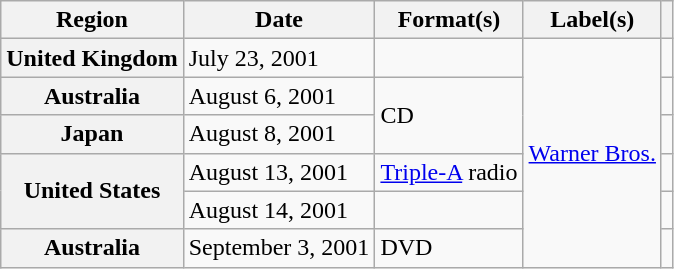<table class="wikitable plainrowheaders">
<tr>
<th scope="col">Region</th>
<th scope="col">Date</th>
<th scope="col">Format(s)</th>
<th scope="col">Label(s)</th>
<th scope="col"></th>
</tr>
<tr>
<th scope="row">United Kingdom</th>
<td>July 23, 2001</td>
<td></td>
<td rowspan="6"><a href='#'>Warner Bros.</a></td>
<td></td>
</tr>
<tr>
<th scope="row">Australia</th>
<td>August 6, 2001</td>
<td rowspan="2">CD</td>
<td></td>
</tr>
<tr>
<th scope="row">Japan</th>
<td>August 8, 2001</td>
<td></td>
</tr>
<tr>
<th scope="row" rowspan="2">United States</th>
<td>August 13, 2001</td>
<td><a href='#'>Triple-A</a> radio</td>
<td></td>
</tr>
<tr>
<td>August 14, 2001</td>
<td></td>
<td></td>
</tr>
<tr>
<th scope="row">Australia</th>
<td>September 3, 2001</td>
<td>DVD</td>
<td></td>
</tr>
</table>
